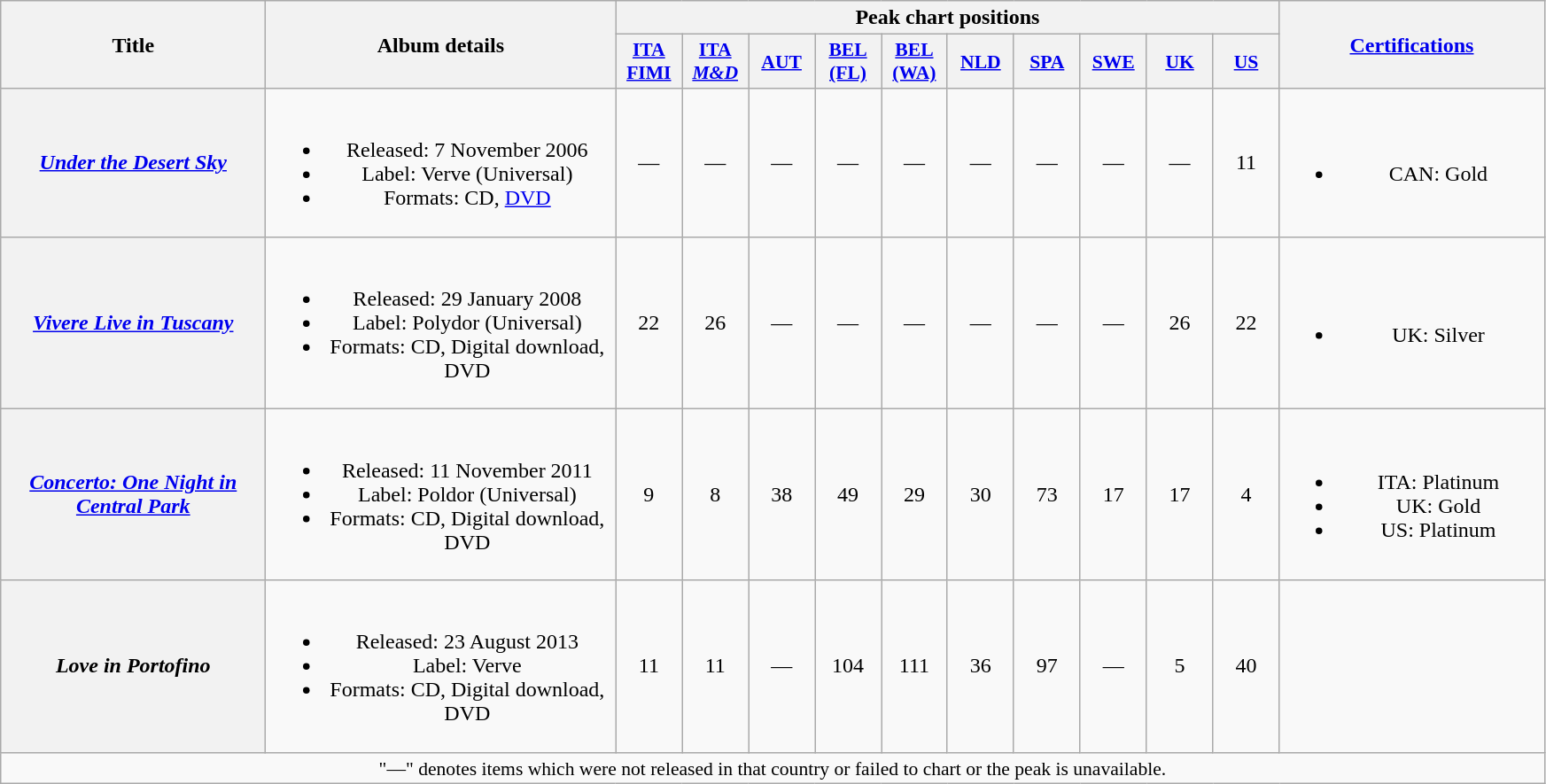<table class="wikitable plainrowheaders" style="text-align:center;">
<tr>
<th scope="col" rowspan="2" style="width:12em;">Title</th>
<th scope="col" rowspan="2" style="width:16em;">Album details</th>
<th scope="col" colspan="10">Peak chart positions</th>
<th scope="col" rowspan="2" style="width:12em;"><a href='#'>Certifications</a></th>
</tr>
<tr>
<th scope="col" style="width:3em;font-size:90%;"><a href='#'>ITA<br>FIMI</a><br></th>
<th scope="col" style="width:3em;font-size:90%;"><a href='#'>ITA<br><em>M&D</em></a><br></th>
<th scope="col" style="width:3em;font-size:90%;"><a href='#'>AUT</a><br></th>
<th scope="col" style="width:3em;font-size:90%;"><a href='#'>BEL<br>(FL)</a><br></th>
<th scope="col" style="width:3em;font-size:90%;"><a href='#'>BEL<br>(WA)</a></th>
<th scope="col" style="width:3em;font-size:90%;"><a href='#'>NLD</a><br></th>
<th scope="col" style="width:3em;font-size:90%;"><a href='#'>SPA</a><br></th>
<th scope="col" style="width:3em;font-size:90%;"><a href='#'>SWE</a><br></th>
<th scope="col" style="width:3em;font-size:90%;"><a href='#'>UK</a><br></th>
<th scope="col" style="width:3em;font-size:90%;"><a href='#'>US</a><br></th>
</tr>
<tr>
<th scope="row"><em><a href='#'>Under the Desert Sky</a></em></th>
<td><br><ul><li>Released: 7 November 2006</li><li>Label: Verve (Universal)</li><li>Formats: CD, <a href='#'>DVD</a></li></ul></td>
<td>—</td>
<td>—</td>
<td>—</td>
<td>—</td>
<td>—</td>
<td>—</td>
<td>—</td>
<td>—</td>
<td>—</td>
<td>11</td>
<td><br><ul><li>CAN: Gold</li></ul></td>
</tr>
<tr>
<th scope="row"><em><a href='#'>Vivere Live in Tuscany</a></em></th>
<td><br><ul><li>Released: 29 January 2008</li><li>Label: Polydor (Universal)</li><li>Formats: CD, Digital download, DVD</li></ul></td>
<td>22</td>
<td>26</td>
<td>—</td>
<td>—</td>
<td>—</td>
<td>—</td>
<td>—</td>
<td>—</td>
<td>26</td>
<td>22</td>
<td><br><ul><li>UK: Silver</li></ul></td>
</tr>
<tr>
<th scope="row"><em><a href='#'>Concerto: One Night in Central Park</a></em></th>
<td><br><ul><li>Released: 11 November 2011</li><li>Label: Poldor (Universal)</li><li>Formats: CD, Digital download, DVD</li></ul></td>
<td>9</td>
<td>8</td>
<td>38</td>
<td>49</td>
<td>29</td>
<td>30</td>
<td>73</td>
<td>17</td>
<td>17</td>
<td>4</td>
<td><br><ul><li>ITA: Platinum</li><li>UK: Gold</li><li>US: Platinum</li></ul></td>
</tr>
<tr>
<th scope="row"><em>Love in Portofino</em></th>
<td><br><ul><li>Released: 23 August 2013</li><li>Label: Verve</li><li>Formats: CD, Digital download, DVD</li></ul></td>
<td>11</td>
<td>11</td>
<td>—</td>
<td>104</td>
<td>111</td>
<td>36</td>
<td>97</td>
<td>—</td>
<td>5</td>
<td>40</td>
<td></td>
</tr>
<tr>
<td colspan="15" style="text-align:center; font-size:90%;">"—" denotes items which were not released in that country or failed to chart or the peak is unavailable.</td>
</tr>
</table>
